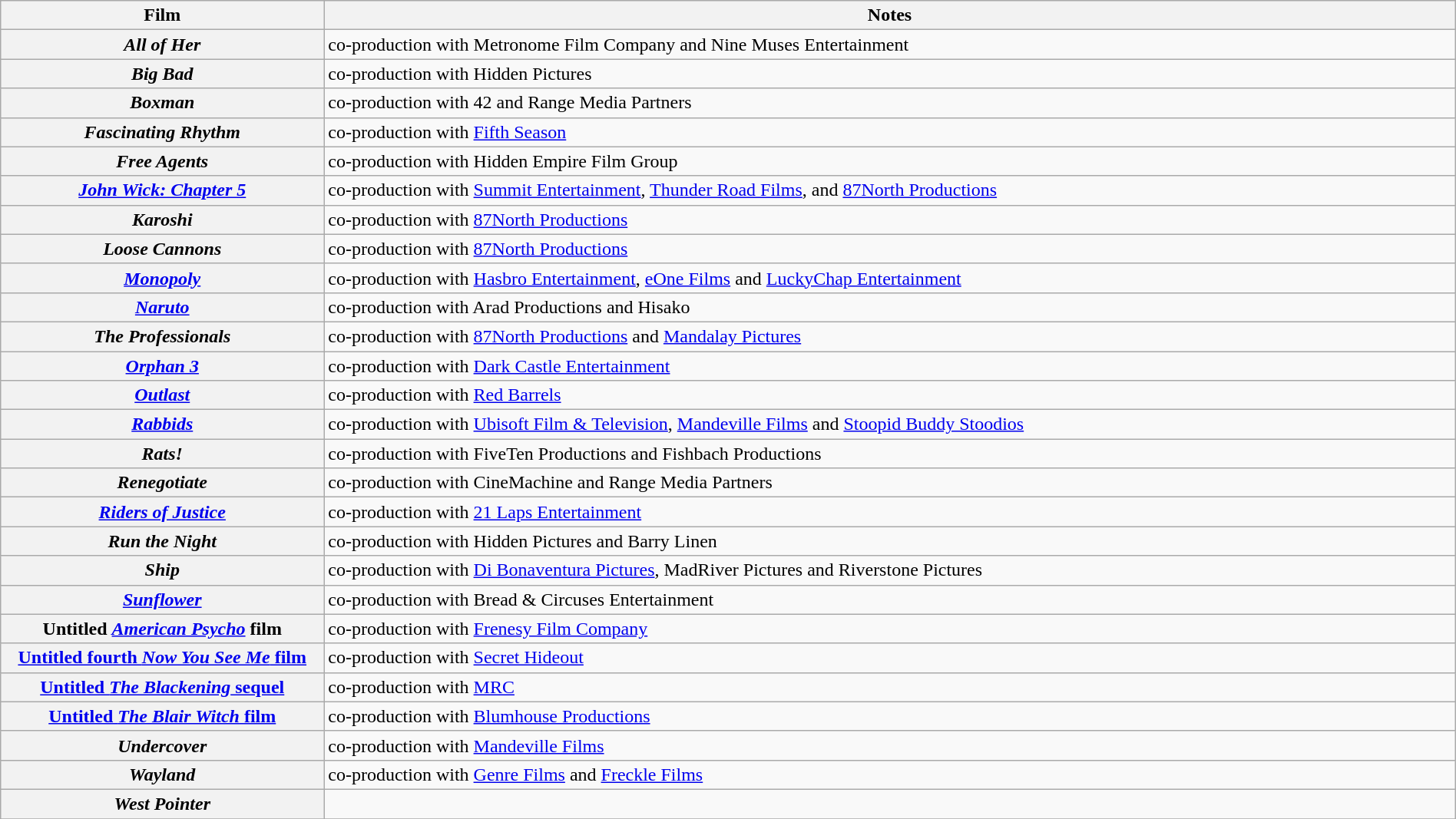<table class="wikitable plainrowheaders sortable" style="width:100%;">
<tr>
<th style="width:20%;">Film</th>
<th style="width:70%;">Notes</th>
</tr>
<tr>
<th scope="row"><em>All of Her</em></th>
<td>co-production with Metronome Film Company and Nine Muses Entertainment</td>
</tr>
<tr>
<th scope="row"><em>Big Bad</em></th>
<td>co-production with Hidden Pictures</td>
</tr>
<tr>
<th scope="row"><em>Boxman</em></th>
<td>co-production with 42 and Range Media Partners</td>
</tr>
<tr>
<th scope="row"><em>Fascinating Rhythm</em></th>
<td>co-production with <a href='#'>Fifth Season</a></td>
</tr>
<tr>
<th scope="row"><em>Free Agents</em></th>
<td>co-production with Hidden Empire Film Group</td>
</tr>
<tr>
<th scope="row"><em><a href='#'>John Wick: Chapter 5</a></em></th>
<td>co-production with <a href='#'>Summit Entertainment</a>, <a href='#'>Thunder Road Films</a>, and <a href='#'>87North Productions</a></td>
</tr>
<tr>
<th scope="row"><em>Karoshi</em></th>
<td>co-production with <a href='#'>87North Productions</a></td>
</tr>
<tr>
<th scope="row"><em>Loose Cannons</em></th>
<td>co-production with <a href='#'>87North Productions</a></td>
</tr>
<tr>
<th scope="row"><em><a href='#'>Monopoly</a></em></th>
<td>co-production with <a href='#'>Hasbro Entertainment</a>, <a href='#'>eOne Films</a> and <a href='#'>LuckyChap Entertainment</a></td>
</tr>
<tr>
<th scope="row"><em><a href='#'>Naruto</a></em></th>
<td>co-production with Arad Productions and Hisako</td>
</tr>
<tr>
<th scope="row"><em>The Professionals</em></th>
<td>co-production with <a href='#'>87North Productions</a> and <a href='#'>Mandalay Pictures</a></td>
</tr>
<tr>
<th scope="row"><em><a href='#'>Orphan 3</a></em></th>
<td>co-production with <a href='#'>Dark Castle Entertainment</a></td>
</tr>
<tr>
<th scope="row"><em><a href='#'>Outlast</a></em></th>
<td>co-production with <a href='#'>Red Barrels</a></td>
</tr>
<tr>
<th scope="row"><em><a href='#'>Rabbids</a></em></th>
<td>co-production with <a href='#'>Ubisoft Film & Television</a>, <a href='#'>Mandeville Films</a> and <a href='#'>Stoopid Buddy Stoodios</a></td>
</tr>
<tr>
<th scope="row"><em>Rats!</em></th>
<td>co-production with FiveTen Productions and Fishbach Productions</td>
</tr>
<tr>
<th scope="row"><em>Renegotiate</em></th>
<td>co-production with CineMachine and Range Media Partners</td>
</tr>
<tr>
<th scope="row"><em><a href='#'>Riders of Justice</a></em></th>
<td>co-production with <a href='#'>21 Laps Entertainment</a></td>
</tr>
<tr>
<th scope="row"><em>Run the Night</em></th>
<td>co-production with Hidden Pictures and Barry Linen</td>
</tr>
<tr>
<th scope="row"><em>Ship</em></th>
<td>co-production with <a href='#'>Di Bonaventura Pictures</a>, MadRiver Pictures and Riverstone Pictures</td>
</tr>
<tr>
<th scope="row"><em><a href='#'>Sunflower</a></em></th>
<td>co-production with Bread & Circuses Entertainment</td>
</tr>
<tr>
<th scope="row">Untitled <em><a href='#'>American Psycho</a></em> film</th>
<td>co-production with <a href='#'>Frenesy Film Company</a></td>
</tr>
<tr>
<th scope="row"><a href='#'>Untitled fourth <em>Now You See Me</em> film</a></th>
<td>co-production with <a href='#'>Secret Hideout</a></td>
</tr>
<tr>
<th scope="row"><a href='#'>Untitled <em>The Blackening</em> sequel</a></th>
<td>co-production with <a href='#'>MRC</a></td>
</tr>
<tr>
<th scope="row"><a href='#'>Untitled <em>The Blair Witch</em> film</a></th>
<td>co-production with <a href='#'>Blumhouse Productions</a></td>
</tr>
<tr>
<th scope="row"><em>Undercover</em></th>
<td>co-production with <a href='#'>Mandeville Films</a></td>
</tr>
<tr>
<th scope="row"><em>Wayland</em></th>
<td>co-production with <a href='#'>Genre Films</a> and <a href='#'>Freckle Films</a></td>
</tr>
<tr>
<th scope="row"><em>West Pointer</em></th>
<td></td>
</tr>
<tr>
</tr>
</table>
